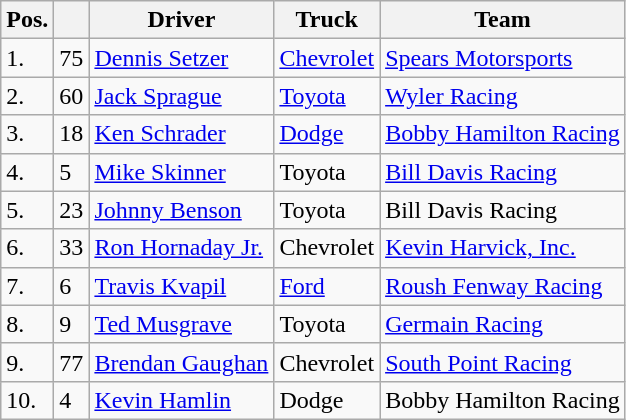<table class="wikitable">
<tr>
<th>Pos.</th>
<th></th>
<th>Driver</th>
<th>Truck</th>
<th>Team</th>
</tr>
<tr>
<td>1.</td>
<td>75</td>
<td><a href='#'>Dennis Setzer</a></td>
<td><a href='#'>Chevrolet</a></td>
<td><a href='#'>Spears Motorsports</a></td>
</tr>
<tr>
<td>2.</td>
<td>60</td>
<td><a href='#'>Jack Sprague</a></td>
<td><a href='#'>Toyota</a></td>
<td><a href='#'>Wyler Racing</a></td>
</tr>
<tr>
<td>3.</td>
<td>18</td>
<td><a href='#'>Ken Schrader</a></td>
<td><a href='#'>Dodge</a></td>
<td><a href='#'>Bobby Hamilton Racing</a></td>
</tr>
<tr>
<td>4.</td>
<td>5</td>
<td><a href='#'>Mike Skinner</a></td>
<td>Toyota</td>
<td><a href='#'>Bill Davis Racing</a></td>
</tr>
<tr>
<td>5.</td>
<td>23</td>
<td><a href='#'>Johnny Benson</a></td>
<td>Toyota</td>
<td>Bill Davis Racing</td>
</tr>
<tr>
<td>6.</td>
<td>33</td>
<td><a href='#'>Ron Hornaday Jr.</a></td>
<td>Chevrolet</td>
<td><a href='#'>Kevin Harvick, Inc.</a></td>
</tr>
<tr>
<td>7.</td>
<td>6</td>
<td><a href='#'>Travis Kvapil</a></td>
<td><a href='#'>Ford</a></td>
<td><a href='#'>Roush Fenway Racing</a></td>
</tr>
<tr>
<td>8.</td>
<td>9</td>
<td><a href='#'>Ted Musgrave</a></td>
<td>Toyota</td>
<td><a href='#'>Germain Racing</a></td>
</tr>
<tr>
<td>9.</td>
<td>77</td>
<td><a href='#'>Brendan Gaughan</a></td>
<td>Chevrolet</td>
<td><a href='#'>South Point Racing</a></td>
</tr>
<tr>
<td>10.</td>
<td>4</td>
<td><a href='#'>Kevin Hamlin</a></td>
<td>Dodge</td>
<td>Bobby Hamilton Racing</td>
</tr>
</table>
